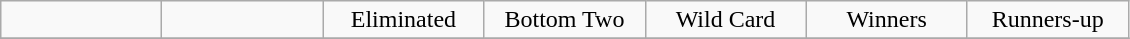<table class="wikitable" style="text-align:center" align="center">
<tr>
<td width="100"></td>
<td width="100"></td>
<td width="100"> Eliminated</td>
<td width="100"> Bottom Two</td>
<td width="100"> Wild Card</td>
<td width="100"> Winners</td>
<td width="100"> Runners-up</td>
</tr>
<tr>
</tr>
</table>
